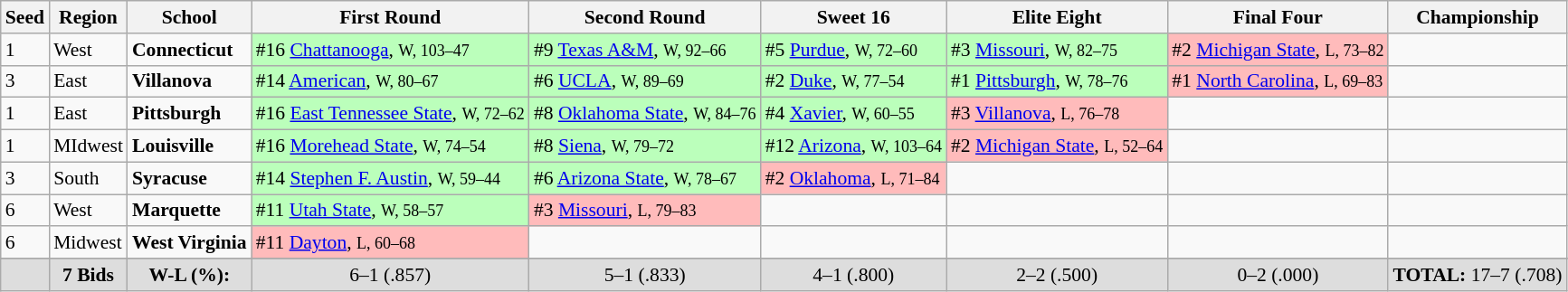<table class="sortable wikitable" style="white-space:nowrap; font-size:90%;">
<tr>
<th>Seed</th>
<th>Region</th>
<th>School</th>
<th>First Round</th>
<th>Second Round</th>
<th>Sweet 16</th>
<th>Elite Eight</th>
<th>Final Four</th>
<th>Championship</th>
</tr>
<tr>
<td>1</td>
<td>West</td>
<td><strong>Connecticut</strong></td>
<td style="background:#bfb;">#16 <a href='#'>Chattanooga</a>, <small>W, 103–47</small></td>
<td style="background:#bfb;">#9 <a href='#'>Texas A&M</a>, <small>W, 92–66</small></td>
<td style="background:#bfb;">#5 <a href='#'>Purdue</a>, <small>W, 72–60</small></td>
<td style="background:#bfb;">#3 <a href='#'>Missouri</a>, <small>W, 82–75</small></td>
<td style="background:#fbb;">#2 <a href='#'>Michigan State</a>, <small>L, 73–82</small></td>
<td> </td>
</tr>
<tr>
<td>3</td>
<td>East</td>
<td><strong>Villanova</strong></td>
<td style="background:#bfb;">#14 <a href='#'>American</a>, <small>W, 80–67</small></td>
<td style="background:#bfb;">#6 <a href='#'>UCLA</a>, <small>W, 89–69</small></td>
<td style="background:#bfb;">#2 <a href='#'>Duke</a>, <small>W, 77–54</small></td>
<td style="background:#bfb;">#1 <a href='#'>Pittsburgh</a>, <small>W, 78–76</small></td>
<td style="background:#fbb;">#1 <a href='#'>North Carolina</a>, <small>L, 69–83</small></td>
<td> </td>
</tr>
<tr>
<td>1</td>
<td>East</td>
<td><strong>Pittsburgh</strong></td>
<td style="background:#bfb;">#16 <a href='#'>East Tennessee State</a>, <small>W, 72–62</small></td>
<td style="background:#bfb;">#8 <a href='#'>Oklahoma State</a>, <small>W, 84–76</small></td>
<td style="background:#bfb;">#4 <a href='#'>Xavier</a>, <small>W, 60–55</small></td>
<td style="background:#fbb;">#3 <a href='#'>Villanova</a>, <small>L, 76–78</small></td>
<td> </td>
<td> </td>
</tr>
<tr>
<td>1</td>
<td>MIdwest</td>
<td><strong>Louisville</strong></td>
<td style="background:#bfb;">#16 <a href='#'>Morehead State</a>, <small>W, 74–54</small></td>
<td style="background:#bfb;">#8 <a href='#'>Siena</a>, <small>W, 79–72</small></td>
<td style="background:#bfb;">#12 <a href='#'>Arizona</a>, <small>W, 103–64</small></td>
<td style="background:#fbb;">#2 <a href='#'>Michigan State</a>, <small>L, 52–64</small></td>
<td> </td>
<td> </td>
</tr>
<tr>
<td>3</td>
<td>South</td>
<td><strong>Syracuse</strong></td>
<td style="background:#bfb;">#14 <a href='#'>Stephen F. Austin</a>, <small>W, 59–44</small></td>
<td style="background:#bfb;">#6 <a href='#'>Arizona State</a>, <small>W, 78–67</small></td>
<td style="background:#fbb;">#2 <a href='#'>Oklahoma</a>, <small>L, 71–84</small></td>
<td> </td>
<td> </td>
<td> </td>
</tr>
<tr>
<td>6</td>
<td>West</td>
<td><strong>Marquette</strong></td>
<td style="background:#bfb">#11 <a href='#'>Utah State</a>, <small>W, 58–57</small></td>
<td style="background:#fbb;">#3 <a href='#'>Missouri</a>, <small>L, 79–83</small></td>
<td> </td>
<td> </td>
<td> </td>
<td> </td>
</tr>
<tr>
<td>6</td>
<td>Midwest</td>
<td><strong>West Virginia</strong></td>
<td style="background:#fbb;">#11 <a href='#'>Dayton</a>, <small>L, 60–68</small></td>
<td> </td>
<td> </td>
<td> </td>
<td> </td>
<td> </td>
</tr>
<tr>
</tr>
<tr class="sortbottom"  style="text-align:center; background:#ddd;">
<td> </td>
<td><strong>7 Bids</strong></td>
<td><strong>W-L (%):</strong></td>
<td>6–1 (.857)</td>
<td>5–1 (.833)</td>
<td>4–1 (.800)</td>
<td>2–2 (.500)</td>
<td>0–2 (.000)</td>
<td><strong>TOTAL:</strong> 17–7 (.708)</td>
</tr>
</table>
